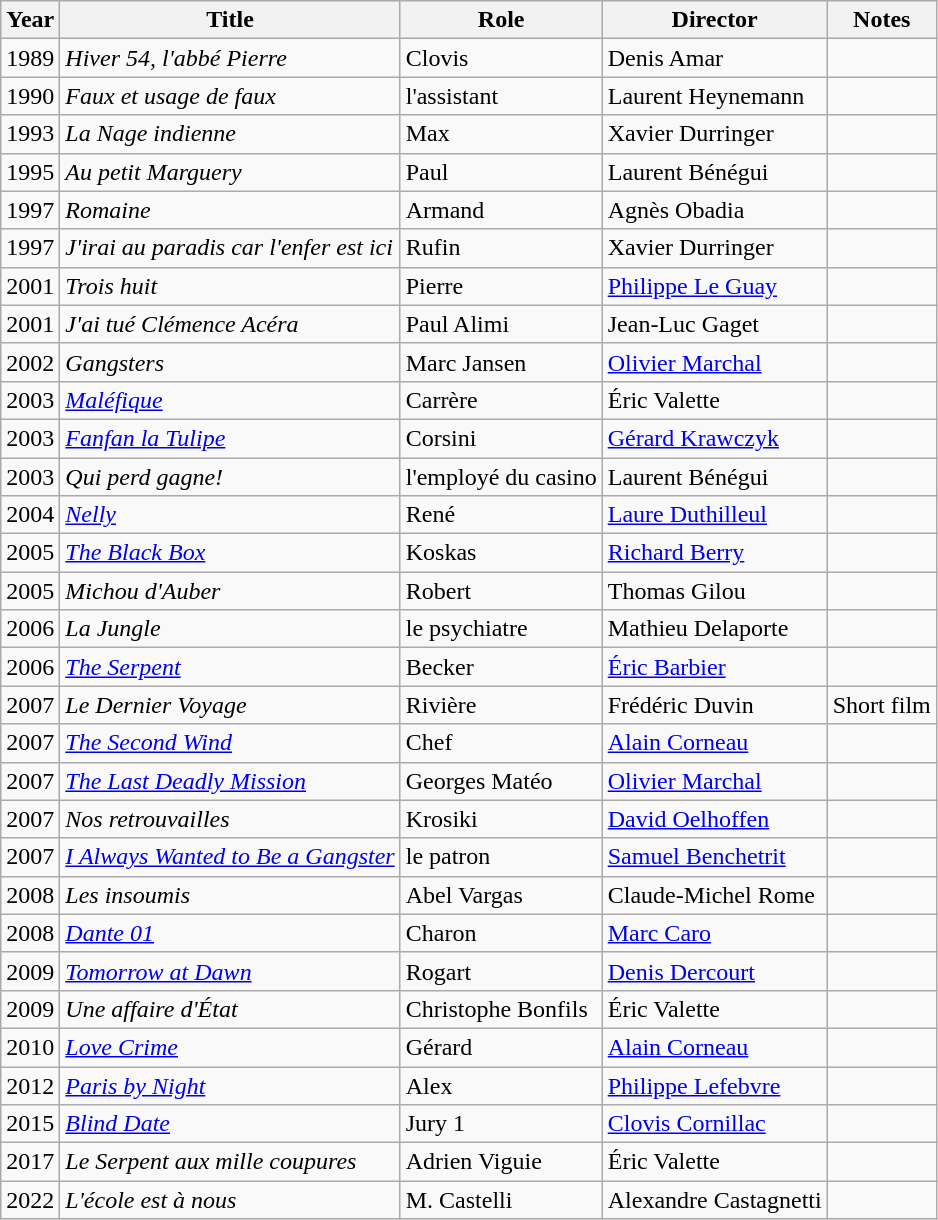<table class="wikitable">
<tr>
<th>Year</th>
<th>Title</th>
<th>Role</th>
<th>Director</th>
<th>Notes</th>
</tr>
<tr>
<td>1989</td>
<td><em>Hiver 54, l'abbé Pierre</em></td>
<td>Clovis</td>
<td>Denis Amar</td>
<td></td>
</tr>
<tr>
<td>1990</td>
<td><em>Faux et usage de faux</em></td>
<td>l'assistant</td>
<td>Laurent Heynemann</td>
<td></td>
</tr>
<tr>
<td>1993</td>
<td><em>La Nage indienne</em></td>
<td>Max</td>
<td>Xavier Durringer</td>
<td></td>
</tr>
<tr>
<td>1995</td>
<td><em>Au petit Marguery</em></td>
<td>Paul</td>
<td>Laurent Bénégui</td>
<td></td>
</tr>
<tr>
<td>1997</td>
<td><em>Romaine</em></td>
<td>Armand</td>
<td>Agnès Obadia</td>
<td></td>
</tr>
<tr>
<td>1997</td>
<td><em>J'irai au paradis car l'enfer est ici</em></td>
<td>Rufin</td>
<td>Xavier Durringer</td>
<td></td>
</tr>
<tr>
<td>2001</td>
<td><em>Trois huit</em></td>
<td>Pierre</td>
<td><a href='#'>Philippe Le Guay</a></td>
<td></td>
</tr>
<tr>
<td>2001</td>
<td><em>J'ai tué Clémence Acéra</em></td>
<td>Paul Alimi</td>
<td>Jean-Luc Gaget</td>
<td></td>
</tr>
<tr>
<td>2002</td>
<td><em>Gangsters</em></td>
<td>Marc Jansen</td>
<td><a href='#'>Olivier Marchal</a></td>
<td></td>
</tr>
<tr>
<td>2003</td>
<td><em><a href='#'>Maléfique</a></em></td>
<td>Carrère</td>
<td>Éric Valette</td>
<td></td>
</tr>
<tr>
<td>2003</td>
<td><em><a href='#'>Fanfan la Tulipe</a></em></td>
<td>Corsini</td>
<td><a href='#'>Gérard Krawczyk</a></td>
<td></td>
</tr>
<tr>
<td>2003</td>
<td><em>Qui perd gagne!</em></td>
<td>l'employé du casino</td>
<td>Laurent Bénégui</td>
<td></td>
</tr>
<tr>
<td>2004</td>
<td><em><a href='#'>Nelly</a></em></td>
<td>René</td>
<td><a href='#'>Laure Duthilleul</a></td>
<td></td>
</tr>
<tr>
<td>2005</td>
<td><em><a href='#'>The Black Box</a></em></td>
<td>Koskas</td>
<td><a href='#'>Richard Berry</a></td>
<td></td>
</tr>
<tr>
<td>2005</td>
<td><em>Michou d'Auber</em></td>
<td>Robert</td>
<td>Thomas Gilou</td>
<td></td>
</tr>
<tr>
<td>2006</td>
<td><em>La Jungle</em></td>
<td>le psychiatre</td>
<td>Mathieu Delaporte</td>
<td></td>
</tr>
<tr>
<td>2006</td>
<td><em><a href='#'>The Serpent</a></em></td>
<td>Becker</td>
<td><a href='#'>Éric Barbier</a></td>
<td></td>
</tr>
<tr>
<td>2007</td>
<td><em>Le Dernier Voyage</em></td>
<td>Rivière</td>
<td>Frédéric Duvin</td>
<td>Short film</td>
</tr>
<tr>
<td>2007</td>
<td><em><a href='#'>The Second Wind</a></em></td>
<td>Chef</td>
<td><a href='#'>Alain Corneau</a></td>
<td></td>
</tr>
<tr>
<td>2007</td>
<td><em><a href='#'>The Last Deadly Mission</a></em></td>
<td>Georges Matéo</td>
<td><a href='#'>Olivier Marchal</a></td>
<td></td>
</tr>
<tr>
<td>2007</td>
<td><em>Nos retrouvailles</em></td>
<td>Krosiki</td>
<td><a href='#'>David Oelhoffen</a></td>
<td></td>
</tr>
<tr>
<td>2007</td>
<td><em><a href='#'>I Always Wanted to Be a Gangster</a></em></td>
<td>le patron</td>
<td><a href='#'>Samuel Benchetrit</a></td>
<td></td>
</tr>
<tr>
<td>2008</td>
<td><em>Les insoumis</em></td>
<td>Abel Vargas</td>
<td>Claude-Michel Rome</td>
<td></td>
</tr>
<tr>
<td>2008</td>
<td><em><a href='#'>Dante 01</a></em></td>
<td>Charon</td>
<td><a href='#'>Marc Caro</a></td>
<td></td>
</tr>
<tr>
<td>2009</td>
<td><em><a href='#'>Tomorrow at Dawn</a></em></td>
<td>Rogart</td>
<td><a href='#'>Denis Dercourt</a></td>
<td></td>
</tr>
<tr>
<td>2009</td>
<td><em>Une affaire d'État</em></td>
<td>Christophe Bonfils</td>
<td>Éric Valette</td>
<td></td>
</tr>
<tr>
<td>2010</td>
<td><em><a href='#'>Love Crime</a></em></td>
<td>Gérard</td>
<td><a href='#'>Alain Corneau</a></td>
<td></td>
</tr>
<tr>
<td>2012</td>
<td><em><a href='#'>Paris by Night</a></em></td>
<td>Alex</td>
<td><a href='#'>Philippe Lefebvre</a></td>
<td></td>
</tr>
<tr>
<td>2015</td>
<td><em><a href='#'>Blind Date</a></em></td>
<td>Jury 1</td>
<td><a href='#'>Clovis Cornillac</a></td>
<td></td>
</tr>
<tr>
<td>2017</td>
<td><em>Le Serpent aux mille coupures</em></td>
<td>Adrien Viguie</td>
<td>Éric Valette</td>
<td></td>
</tr>
<tr>
<td>2022</td>
<td><em>L'école est à nous</em></td>
<td>M. Castelli</td>
<td>Alexandre Castagnetti</td>
<td></td>
</tr>
</table>
